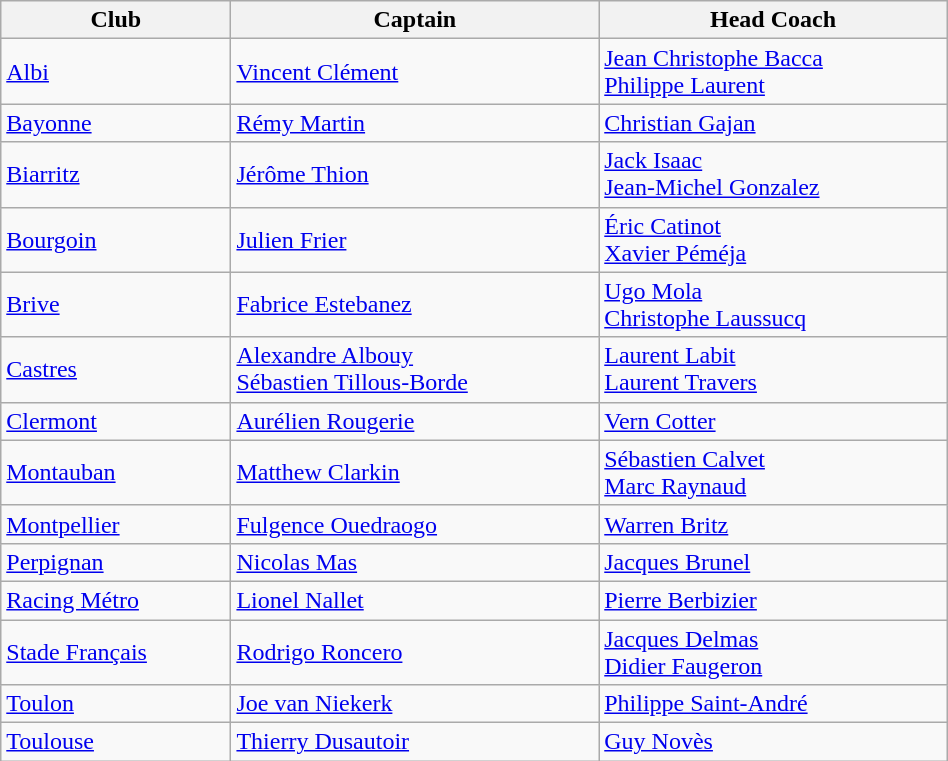<table class="wikitable sortable" width="50%">
<tr>
<th>Club</th>
<th>Captain</th>
<th>Head Coach</th>
</tr>
<tr>
<td><a href='#'>Albi</a></td>
<td> <a href='#'>Vincent Clément</a></td>
<td> <a href='#'>Jean Christophe Bacca</a><br> <a href='#'>Philippe Laurent</a></td>
</tr>
<tr>
<td><a href='#'>Bayonne</a></td>
<td> <a href='#'>Rémy Martin</a></td>
<td> <a href='#'>Christian Gajan</a></td>
</tr>
<tr>
<td><a href='#'>Biarritz</a></td>
<td> <a href='#'>Jérôme Thion</a></td>
<td> <a href='#'>Jack Isaac</a><br> <a href='#'>Jean-Michel Gonzalez</a></td>
</tr>
<tr>
<td><a href='#'>Bourgoin</a></td>
<td> <a href='#'>Julien Frier</a></td>
<td> <a href='#'>Éric Catinot</a><br> <a href='#'>Xavier Péméja</a></td>
</tr>
<tr>
<td><a href='#'>Brive</a></td>
<td> <a href='#'>Fabrice Estebanez</a></td>
<td> <a href='#'>Ugo Mola</a><br> <a href='#'>Christophe Laussucq</a></td>
</tr>
<tr>
<td><a href='#'>Castres</a></td>
<td> <a href='#'>Alexandre Albouy</a><br> <a href='#'>Sébastien Tillous-Borde</a></td>
<td> <a href='#'>Laurent Labit</a><br> <a href='#'>Laurent Travers</a></td>
</tr>
<tr>
<td><a href='#'>Clermont</a></td>
<td> <a href='#'>Aurélien Rougerie</a></td>
<td> <a href='#'>Vern Cotter</a></td>
</tr>
<tr>
<td><a href='#'>Montauban</a></td>
<td> <a href='#'>Matthew Clarkin</a></td>
<td> <a href='#'>Sébastien Calvet</a><br> <a href='#'>Marc Raynaud</a></td>
</tr>
<tr>
<td><a href='#'>Montpellier</a></td>
<td> <a href='#'>Fulgence Ouedraogo</a></td>
<td> <a href='#'>Warren Britz</a></td>
</tr>
<tr>
<td><a href='#'>Perpignan</a></td>
<td> <a href='#'>Nicolas Mas</a></td>
<td> <a href='#'>Jacques Brunel</a></td>
</tr>
<tr>
<td><a href='#'>Racing Métro</a></td>
<td> <a href='#'>Lionel Nallet</a></td>
<td> <a href='#'>Pierre Berbizier</a></td>
</tr>
<tr>
<td><a href='#'>Stade Français</a></td>
<td> <a href='#'>Rodrigo Roncero</a></td>
<td> <a href='#'>Jacques Delmas</a><br> <a href='#'>Didier Faugeron</a></td>
</tr>
<tr>
<td><a href='#'>Toulon</a></td>
<td> <a href='#'>Joe van Niekerk</a></td>
<td> <a href='#'>Philippe Saint-André</a></td>
</tr>
<tr>
<td><a href='#'>Toulouse</a></td>
<td> <a href='#'>Thierry Dusautoir</a></td>
<td> <a href='#'>Guy Novès</a></td>
</tr>
</table>
